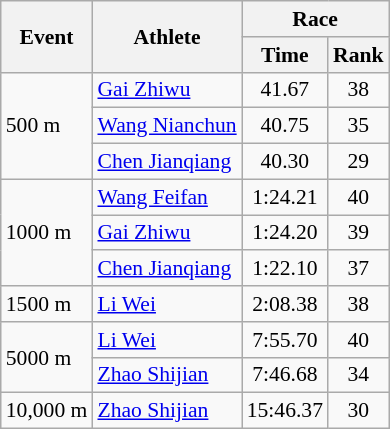<table class="wikitable" border="1" style="font-size:90%">
<tr>
<th rowspan=2>Event</th>
<th rowspan=2>Athlete</th>
<th colspan=2>Race</th>
</tr>
<tr>
<th>Time</th>
<th>Rank</th>
</tr>
<tr>
<td rowspan=3>500 m</td>
<td><a href='#'>Gai Zhiwu</a></td>
<td align=center>41.67</td>
<td align=center>38</td>
</tr>
<tr>
<td><a href='#'>Wang Nianchun</a></td>
<td align=center>40.75</td>
<td align=center>35</td>
</tr>
<tr>
<td><a href='#'>Chen Jianqiang</a></td>
<td align=center>40.30</td>
<td align=center>29</td>
</tr>
<tr>
<td rowspan=3>1000 m</td>
<td><a href='#'>Wang Feifan</a></td>
<td align=center>1:24.21</td>
<td align=center>40</td>
</tr>
<tr>
<td><a href='#'>Gai Zhiwu</a></td>
<td align=center>1:24.20</td>
<td align=center>39</td>
</tr>
<tr>
<td><a href='#'>Chen Jianqiang</a></td>
<td align=center>1:22.10</td>
<td align=center>37</td>
</tr>
<tr>
<td>1500 m</td>
<td><a href='#'>Li Wei</a></td>
<td align=center>2:08.38</td>
<td align=center>38</td>
</tr>
<tr>
<td rowspan=2>5000 m</td>
<td><a href='#'>Li Wei</a></td>
<td align=center>7:55.70</td>
<td align=center>40</td>
</tr>
<tr>
<td><a href='#'>Zhao Shijian</a></td>
<td align=center>7:46.68</td>
<td align=center>34</td>
</tr>
<tr>
<td>10,000 m</td>
<td><a href='#'>Zhao Shijian</a></td>
<td align=center>15:46.37</td>
<td align=center>30</td>
</tr>
</table>
